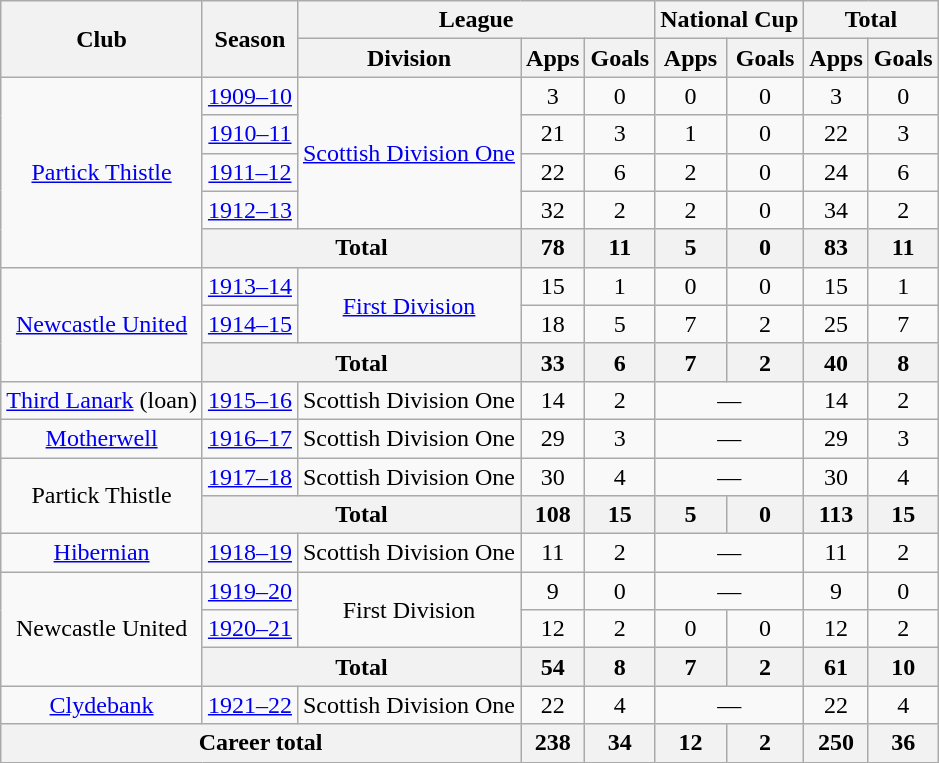<table class="wikitable" style="text-align: center;">
<tr>
<th rowspan="2">Club</th>
<th rowspan="2">Season</th>
<th colspan="3">League</th>
<th colspan="2">National Cup</th>
<th colspan="2">Total</th>
</tr>
<tr>
<th>Division</th>
<th>Apps</th>
<th>Goals</th>
<th>Apps</th>
<th>Goals</th>
<th>Apps</th>
<th>Goals</th>
</tr>
<tr>
<td rowspan="5"><a href='#'>Partick Thistle</a></td>
<td><a href='#'>1909–10</a></td>
<td rowspan="4"><a href='#'>Scottish Division One</a></td>
<td>3</td>
<td>0</td>
<td>0</td>
<td>0</td>
<td>3</td>
<td>0</td>
</tr>
<tr>
<td><a href='#'>1910–11</a></td>
<td>21</td>
<td>3</td>
<td>1</td>
<td>0</td>
<td>22</td>
<td>3</td>
</tr>
<tr>
<td><a href='#'>1911–12</a></td>
<td>22</td>
<td>6</td>
<td>2</td>
<td>0</td>
<td>24</td>
<td>6</td>
</tr>
<tr>
<td><a href='#'>1912–13</a></td>
<td>32</td>
<td>2</td>
<td>2</td>
<td>0</td>
<td>34</td>
<td>2</td>
</tr>
<tr>
<th colspan="2">Total</th>
<th>78</th>
<th>11</th>
<th>5</th>
<th>0</th>
<th>83</th>
<th>11</th>
</tr>
<tr>
<td rowspan="3"><a href='#'>Newcastle United</a></td>
<td><a href='#'>1913–14</a></td>
<td rowspan="2"><a href='#'>First Division</a></td>
<td>15</td>
<td>1</td>
<td>0</td>
<td>0</td>
<td>15</td>
<td>1</td>
</tr>
<tr>
<td><a href='#'>1914–15</a></td>
<td>18</td>
<td>5</td>
<td>7</td>
<td>2</td>
<td>25</td>
<td>7</td>
</tr>
<tr>
<th colspan="2">Total</th>
<th>33</th>
<th>6</th>
<th>7</th>
<th>2</th>
<th>40</th>
<th>8</th>
</tr>
<tr>
<td><a href='#'>Third Lanark</a> (loan)</td>
<td><a href='#'>1915–16</a></td>
<td>Scottish Division One</td>
<td>14</td>
<td>2</td>
<td colspan="2">—</td>
<td>14</td>
<td>2</td>
</tr>
<tr>
<td><a href='#'>Motherwell</a></td>
<td><a href='#'>1916–17</a></td>
<td>Scottish Division One</td>
<td>29</td>
<td>3</td>
<td colspan="2">—</td>
<td>29</td>
<td>3</td>
</tr>
<tr>
<td rowspan="2">Partick Thistle</td>
<td><a href='#'>1917–18</a></td>
<td>Scottish Division One</td>
<td>30</td>
<td>4</td>
<td colspan="2">—</td>
<td>30</td>
<td>4</td>
</tr>
<tr>
<th colspan="2">Total</th>
<th>108</th>
<th>15</th>
<th>5</th>
<th>0</th>
<th>113</th>
<th>15</th>
</tr>
<tr>
<td><a href='#'>Hibernian</a></td>
<td><a href='#'>1918–19</a></td>
<td>Scottish Division One</td>
<td>11</td>
<td>2</td>
<td colspan="2">—</td>
<td>11</td>
<td>2</td>
</tr>
<tr>
<td rowspan="3">Newcastle United</td>
<td><a href='#'>1919–20</a></td>
<td rowspan="2">First Division</td>
<td>9</td>
<td>0</td>
<td colspan="2">—</td>
<td>9</td>
<td>0</td>
</tr>
<tr>
<td><a href='#'>1920–21</a></td>
<td>12</td>
<td>2</td>
<td>0</td>
<td>0</td>
<td>12</td>
<td>2</td>
</tr>
<tr>
<th colspan="2">Total</th>
<th>54</th>
<th>8</th>
<th>7</th>
<th>2</th>
<th>61</th>
<th>10</th>
</tr>
<tr>
<td><a href='#'>Clydebank</a></td>
<td><a href='#'>1921–22</a></td>
<td>Scottish Division One</td>
<td>22</td>
<td>4</td>
<td colspan="2">—</td>
<td>22</td>
<td>4</td>
</tr>
<tr>
<th colspan="3">Career total</th>
<th>238</th>
<th>34</th>
<th>12</th>
<th>2</th>
<th>250</th>
<th>36</th>
</tr>
</table>
